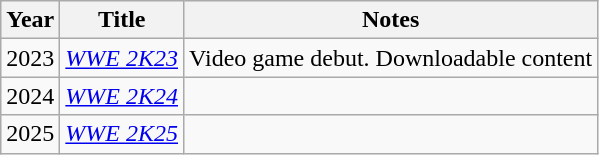<table class="wikitable sortable">
<tr>
<th>Year</th>
<th>Title</th>
<th>Notes</th>
</tr>
<tr>
<td>2023</td>
<td><em><a href='#'>WWE 2K23</a></em></td>
<td>Video game debut. Downloadable content</td>
</tr>
<tr>
<td>2024</td>
<td><em><a href='#'>WWE 2K24</a></em></td>
</tr>
<tr>
<td>2025</td>
<td><em><a href='#'>WWE 2K25</a></em></td>
<td></td>
</tr>
</table>
